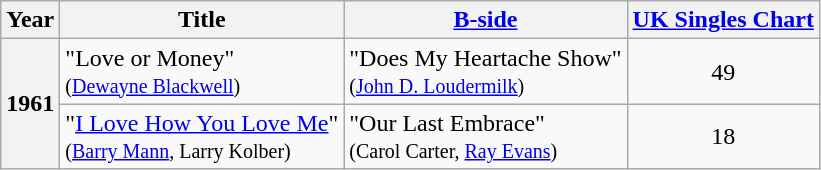<table class="sortable wikitable">
<tr>
<th>Year</th>
<th>Title</th>
<th><a href='#'>B-side</a></th>
<th><a href='#'>UK Singles Chart</a></th>
</tr>
<tr>
<th rowspan=2>1961</th>
<td>"Love or Money"<br><small>(<a href='#'>Dewayne Blackwell</a>)</small></td>
<td>"Does My Heartache Show"<br><small>(<a href='#'>John D. Loudermilk</a>)</small></td>
<td align=center>49</td>
</tr>
<tr>
<td>"<a href='#'>I Love How You Love Me</a>"<br><small>(<a href='#'>Barry Mann</a>, Larry Kolber)</small></td>
<td>"Our Last Embrace"<br><small>(Carol Carter, <a href='#'>Ray Evans</a>)</small></td>
<td align=center>18</td>
</tr>
</table>
